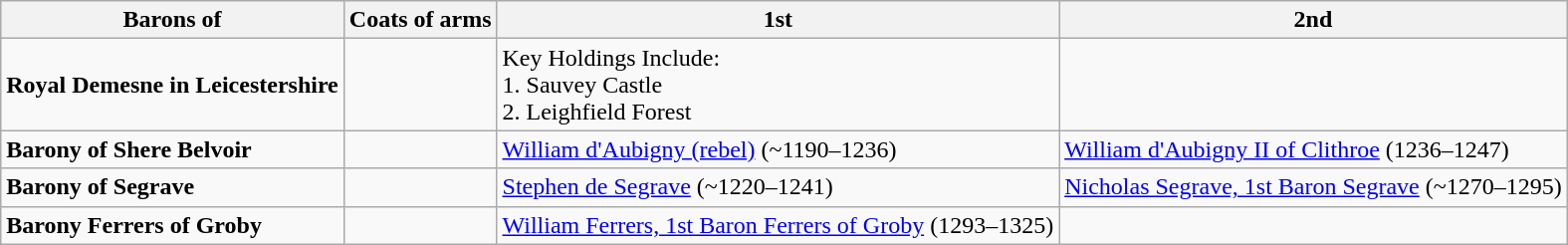<table class="wikitable">
<tr>
<th>Barons of</th>
<th>Coats of arms</th>
<th>1st</th>
<th>2nd</th>
</tr>
<tr>
<td><strong>Royal Demesne in Leicestershire</strong></td>
<td></td>
<td>Key Holdings Include:<br>1. Sauvey Castle<br>2. Leighfield Forest</td>
<td></td>
</tr>
<tr>
<td><strong>Barony of Shere Belvoir</strong></td>
<td></td>
<td><a href='#'>William d'Aubigny (rebel)</a> (~1190–1236)</td>
<td><a href='#'>William d'Aubigny II of Clithroe</a> (1236–1247)</td>
</tr>
<tr>
<td><strong>Barony of Segrave</strong></td>
<td></td>
<td><a href='#'>Stephen de Segrave</a> (~1220–1241)</td>
<td><a href='#'>Nicholas Segrave, 1st Baron Segrave</a> (~1270–1295)</td>
</tr>
<tr>
<td><strong>Barony Ferrers of Groby</strong></td>
<td></td>
<td><a href='#'>William Ferrers, 1st Baron Ferrers of Groby</a> (1293–1325)</td>
<td></td>
</tr>
</table>
